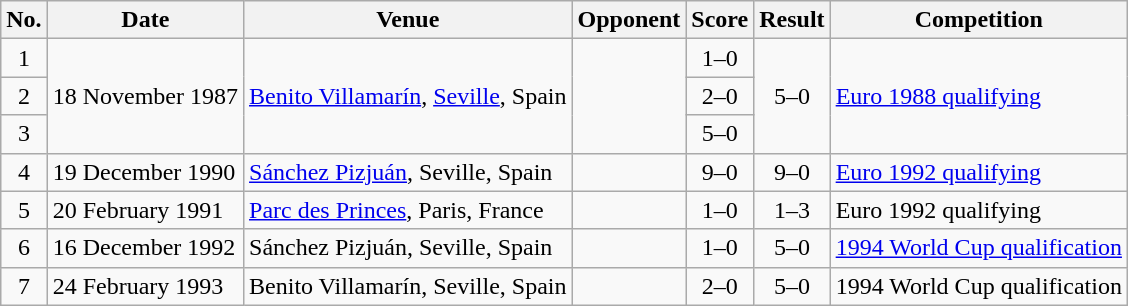<table class="wikitable sortable">
<tr>
<th scope="col">No.</th>
<th scope="col">Date</th>
<th scope="col">Venue</th>
<th scope="col">Opponent</th>
<th scope="col">Score</th>
<th scope="col">Result</th>
<th scope="col">Competition</th>
</tr>
<tr>
<td align="center">1</td>
<td rowspan="3">18 November 1987</td>
<td rowspan="3"><a href='#'>Benito Villamarín</a>, <a href='#'>Seville</a>, Spain</td>
<td rowspan="3"></td>
<td align="center">1–0</td>
<td rowspan="3" align="center">5–0</td>
<td rowspan="3"><a href='#'>Euro 1988 qualifying</a></td>
</tr>
<tr>
<td align="center">2</td>
<td align="center">2–0</td>
</tr>
<tr>
<td align="center">3</td>
<td align="center">5–0</td>
</tr>
<tr>
<td align="center">4</td>
<td>19 December 1990</td>
<td><a href='#'>Sánchez Pizjuán</a>, Seville, Spain</td>
<td></td>
<td align="center">9–0</td>
<td align="center">9–0</td>
<td><a href='#'>Euro 1992 qualifying</a></td>
</tr>
<tr>
<td align="center">5</td>
<td>20 February 1991</td>
<td><a href='#'>Parc des Princes</a>, Paris, France</td>
<td></td>
<td align="center">1–0</td>
<td align="center">1–3</td>
<td>Euro 1992 qualifying</td>
</tr>
<tr>
<td align="center">6</td>
<td>16 December 1992</td>
<td>Sánchez Pizjuán, Seville, Spain</td>
<td></td>
<td align="center">1–0</td>
<td align="center">5–0</td>
<td><a href='#'>1994 World Cup qualification</a></td>
</tr>
<tr>
<td align="center">7</td>
<td>24 February 1993</td>
<td>Benito Villamarín, Seville, Spain</td>
<td></td>
<td align="center">2–0</td>
<td align="center">5–0</td>
<td>1994 World Cup qualification</td>
</tr>
</table>
